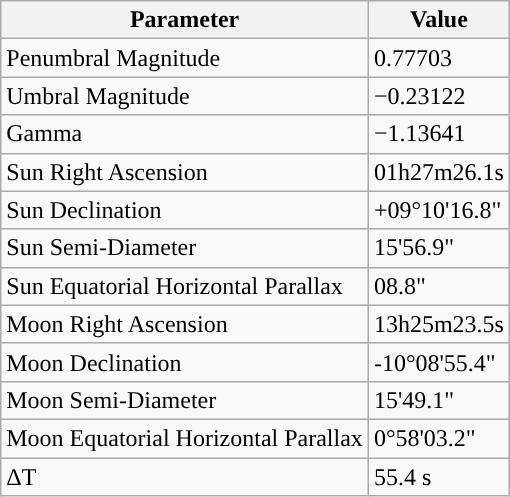<table class="wikitable">
<tr>
<th>Parameter</th>
<th>Value</th>
</tr>
<tr>
<td>Penumbral Magnitude</td>
<td>0.77703</td>
</tr>
<tr>
<td>Umbral Magnitude</td>
<td>−0.23122</td>
</tr>
<tr>
<td>Gamma</td>
<td>−1.13641</td>
</tr>
<tr>
<td>Sun Right Ascension</td>
<td>01h27m26.1s</td>
</tr>
<tr>
<td>Sun Declination</td>
<td>+09°10'16.8"</td>
</tr>
<tr>
<td>Sun Semi-Diameter</td>
<td>15'56.9"</td>
</tr>
<tr>
<td>Sun Equatorial Horizontal Parallax</td>
<td>08.8"</td>
</tr>
<tr>
<td>Moon Right Ascension</td>
<td>13h25m23.5s</td>
</tr>
<tr>
<td>Moon Declination</td>
<td>-10°08'55.4"</td>
</tr>
<tr>
<td>Moon Semi-Diameter</td>
<td>15'49.1"</td>
</tr>
<tr>
<td>Moon Equatorial Horizontal Parallax</td>
<td>0°58'03.2"</td>
</tr>
<tr>
<td>ΔT</td>
<td>55.4 s</td>
</tr>
</table>
